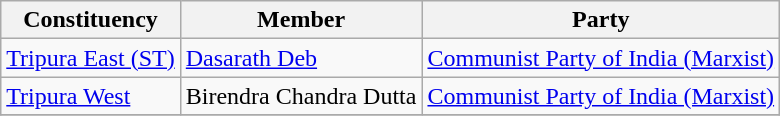<table class="wikitable sortable">
<tr>
<th>Constituency</th>
<th>Member</th>
<th>Party</th>
</tr>
<tr>
<td><a href='#'>Tripura East (ST)</a></td>
<td><a href='#'>Dasarath Deb</a></td>
<td><a href='#'>Communist Party of India (Marxist)</a></td>
</tr>
<tr>
<td><a href='#'>Tripura West</a></td>
<td>Birendra Chandra Dutta</td>
<td><a href='#'>Communist Party of India (Marxist)</a></td>
</tr>
<tr>
</tr>
</table>
